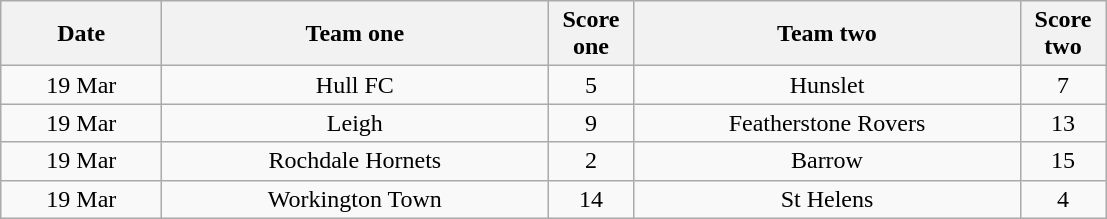<table class="wikitable" style="text-align: center">
<tr>
<th width=100>Date</th>
<th width=250>Team one</th>
<th width=50>Score one</th>
<th width=250>Team two</th>
<th width=50>Score two</th>
</tr>
<tr>
<td>19 Mar</td>
<td>Hull FC</td>
<td>5</td>
<td>Hunslet</td>
<td>7</td>
</tr>
<tr>
<td>19 Mar</td>
<td>Leigh</td>
<td>9</td>
<td>Featherstone Rovers</td>
<td>13</td>
</tr>
<tr>
<td>19 Mar</td>
<td>Rochdale Hornets</td>
<td>2</td>
<td>Barrow</td>
<td>15</td>
</tr>
<tr>
<td>19 Mar</td>
<td>Workington Town</td>
<td>14</td>
<td>St Helens</td>
<td>4</td>
</tr>
</table>
